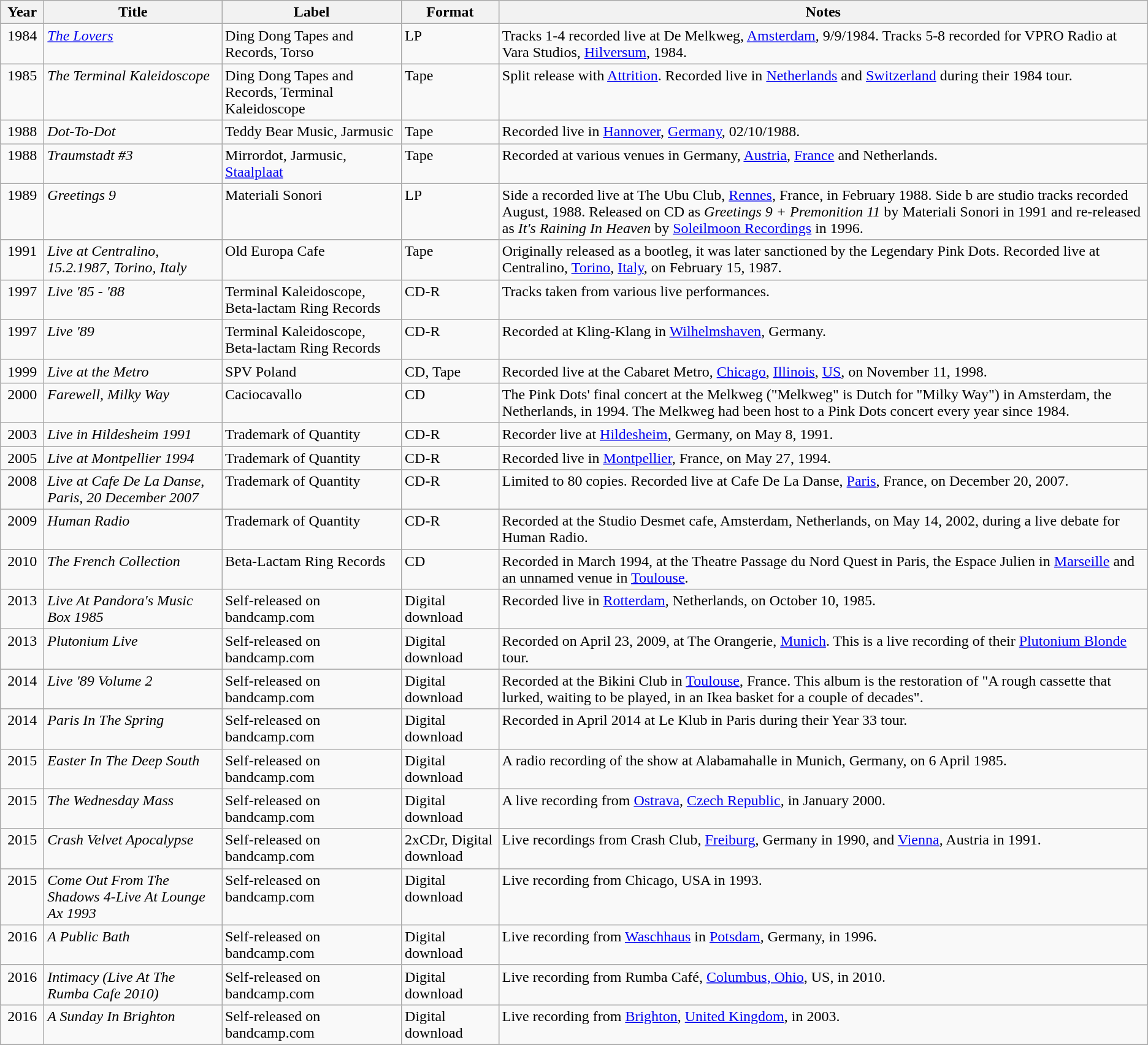<table class="wikitable">
<tr>
<th align="center" valign="top" width="40">Year</th>
<th align="left" valign="top">Title</th>
<th align="left" valign="top">Label</th>
<th align="left" valign="top">Format</th>
<th align="left" valign="top">Notes</th>
</tr>
<tr>
<td align="center" valign="top">1984</td>
<td align="left" valign="top"><em><a href='#'>The Lovers</a></em></td>
<td align="left" valign="top">Ding Dong Tapes and Records, Torso</td>
<td align="left" valign="top">LP</td>
<td align="left" valign="top">Tracks 1-4 recorded live at De Melkweg, <a href='#'>Amsterdam</a>, 9/9/1984. Tracks 5-8 recorded for VPRO Radio at Vara Studios, <a href='#'>Hilversum</a>, 1984.</td>
</tr>
<tr>
<td align="center" valign="top">1985</td>
<td align="left" valign="top"><em>The Terminal Kaleidoscope</em></td>
<td align="left" valign="top">Ding Dong Tapes and Records, Terminal Kaleidoscope</td>
<td align="left" valign="top">Tape</td>
<td align="left" valign="top">Split release with <a href='#'>Attrition</a>. Recorded live in <a href='#'>Netherlands</a> and <a href='#'>Switzerland</a> during their 1984 tour.</td>
</tr>
<tr>
<td align="center" valign="top">1988</td>
<td align="left" valign="top"><em>Dot-To-Dot</em></td>
<td align="left" valign="top">Teddy Bear Music, Jarmusic</td>
<td align="left" valign="top">Tape</td>
<td align="left" valign="top">Recorded live in <a href='#'>Hannover</a>, <a href='#'>Germany</a>, 02/10/1988.</td>
</tr>
<tr>
<td align="center" valign="top">1988</td>
<td align="left" valign="top"><em>Traumstadt #3</em></td>
<td align="left" valign="top">Mirrordot, Jarmusic, <a href='#'>Staalplaat</a></td>
<td align="left" valign="top">Tape</td>
<td align="left" valign="top">Recorded at various venues in Germany, <a href='#'>Austria</a>, <a href='#'>France</a> and Netherlands.</td>
</tr>
<tr>
<td align="center" valign="top">1989</td>
<td align="left" valign="top"><em>Greetings 9</em></td>
<td align="left" valign="top">Materiali Sonori</td>
<td align="left" valign="top">LP</td>
<td align="left" valign="top">Side a recorded live at The Ubu Club, <a href='#'>Rennes</a>, France, in February 1988. Side b are studio tracks recorded August, 1988. Released on CD as <em>Greetings 9 + Premonition 11</em> by Materiali Sonori in 1991 and re-released as <em>It's Raining In Heaven</em> by <a href='#'>Soleilmoon Recordings</a> in 1996.</td>
</tr>
<tr>
<td align="center" valign="top">1991</td>
<td align="left" valign="top"><em>Live at Centralino, 15.2.1987, Torino, Italy</em></td>
<td align="left" valign="top">Old Europa Cafe</td>
<td align="left" valign="top">Tape</td>
<td align="left" valign="top">Originally released as a bootleg, it was later sanctioned by the Legendary Pink Dots. Recorded live at Centralino, <a href='#'>Torino</a>, <a href='#'>Italy</a>, on February 15, 1987.</td>
</tr>
<tr>
<td align="center" valign="top">1997</td>
<td align="left" valign="top"><em>Live '85 - '88</em></td>
<td align="left" valign="top">Terminal Kaleidoscope, Beta-lactam Ring Records</td>
<td align="left" valign="top">CD-R</td>
<td align="left" valign="top">Tracks taken from various live performances.</td>
</tr>
<tr>
<td align="center" valign="top">1997</td>
<td align="left" valign="top"><em>Live '89</em></td>
<td align="left" valign="top">Terminal Kaleidoscope, Beta-lactam Ring Records</td>
<td align="left" valign="top">CD-R</td>
<td align="left" valign="top">Recorded at Kling-Klang in <a href='#'>Wilhelmshaven</a>, Germany.</td>
</tr>
<tr>
<td align="center" valign="top">1999</td>
<td align="left" valign="top"><em>Live at the Metro</em></td>
<td align="left" valign="top">SPV Poland</td>
<td align="left" valign="top">CD, Tape</td>
<td align="left" valign="top">Recorded live at the Cabaret Metro, <a href='#'>Chicago</a>, <a href='#'>Illinois</a>, <a href='#'>US</a>, on November 11, 1998.</td>
</tr>
<tr>
<td align="center" valign="top">2000</td>
<td align="left" valign="top"><em>Farewell, Milky Way</em></td>
<td align="left" valign="top">Caciocavallo</td>
<td align="left" valign="top">CD</td>
<td align="left" valign="top">The Pink Dots' final concert at the Melkweg ("Melkweg" is Dutch for "Milky Way") in Amsterdam, the Netherlands, in 1994. The Melkweg had been host to a Pink Dots concert every year since 1984.</td>
</tr>
<tr>
<td align="center" valign="top">2003</td>
<td align="left" valign="top"><em>Live in Hildesheim 1991</em></td>
<td align="left" valign="top">Trademark of Quantity</td>
<td align="left" valign="top">CD-R</td>
<td align="left" valign="top">Recorder live at <a href='#'>Hildesheim</a>, Germany, on May 8, 1991.</td>
</tr>
<tr>
<td align="center" valign="top">2005</td>
<td align="left" valign="top"><em>Live at Montpellier 1994</em></td>
<td align="left" valign="top">Trademark of Quantity</td>
<td align="left" valign="top">CD-R</td>
<td align="left" valign="top">Recorded live in <a href='#'>Montpellier</a>, France, on May 27, 1994.</td>
</tr>
<tr>
<td align="center" valign="top">2008</td>
<td align="left" valign="top"><em>Live at Cafe De La Danse, Paris, 20 December 2007</em></td>
<td align="left" valign="top">Trademark of Quantity</td>
<td align="left" valign="top">CD-R</td>
<td align="left" valign="top">Limited to 80 copies. Recorded live at Cafe De La Danse, <a href='#'>Paris</a>, France, on December 20, 2007.</td>
</tr>
<tr>
<td align="center" valign="top">2009</td>
<td align="left" valign="top"><em>Human Radio</em></td>
<td align="left" valign="top">Trademark of Quantity</td>
<td align="left" valign="top">CD-R</td>
<td align="left" valign="top">Recorded at the Studio Desmet cafe, Amsterdam, Netherlands, on May 14, 2002, during a live debate for Human Radio.</td>
</tr>
<tr>
<td align="center" valign="top">2010</td>
<td align="left" valign="top"><em>The French Collection</em></td>
<td align="left" valign="top">Beta-Lactam Ring Records</td>
<td align="left" valign="top">CD</td>
<td align="left" valign="top">Recorded in March 1994, at the Theatre Passage du Nord Quest in Paris, the Espace Julien in <a href='#'>Marseille</a> and an unnamed venue in <a href='#'>Toulouse</a>.</td>
</tr>
<tr>
<td align="center" valign="top">2013</td>
<td align="left" valign="top"><em>Live At Pandora's Music Box 1985</em></td>
<td align="left" valign="top">Self-released on bandcamp.com</td>
<td align="left" valign="top">Digital download</td>
<td align="left" valign="top">Recorded live in <a href='#'>Rotterdam</a>, Netherlands, on October 10, 1985.</td>
</tr>
<tr>
<td align="center" valign="top">2013</td>
<td align="left" valign="top"><em>Plutonium Live</em></td>
<td align="left" valign="top">Self-released on bandcamp.com</td>
<td align="left" valign="top">Digital download</td>
<td align="left" valign="top">Recorded on April 23, 2009, at The Orangerie, <a href='#'>Munich</a>. This is a live recording of their <a href='#'>Plutonium Blonde</a> tour.</td>
</tr>
<tr>
<td align="center" valign="top">2014</td>
<td align="left" valign="top"><em>Live '89 Volume 2</em></td>
<td align="left" valign="top">Self-released on bandcamp.com</td>
<td align="left" valign="top">Digital download</td>
<td align="left" valign="top">Recorded at the Bikini Club in <a href='#'>Toulouse</a>, France. This album is the restoration of "A rough cassette that lurked, waiting to be played, in an Ikea basket for a couple of decades".</td>
</tr>
<tr>
<td align="center" valign="top">2014</td>
<td align="left" valign="top"><em>Paris In The Spring</em></td>
<td align="left" valign="top">Self-released on bandcamp.com</td>
<td align="left" valign="top">Digital download</td>
<td align="left" valign="top">Recorded in April 2014 at Le Klub in Paris during their Year 33 tour.</td>
</tr>
<tr>
<td align="center" valign="top">2015</td>
<td align="left" valign="top"><em>Easter In The Deep South</em></td>
<td align="left" valign="top">Self-released on bandcamp.com</td>
<td align="left" valign="top">Digital download</td>
<td align="left" valign="top">A radio recording of the show at Alabamahalle in Munich, Germany, on 6 April 1985.</td>
</tr>
<tr>
<td align="center" valign="top">2015</td>
<td align="left" valign="top"><em>The Wednesday Mass</em></td>
<td align="left" valign="top">Self-released on bandcamp.com</td>
<td align="left" valign="top">Digital download</td>
<td align="left" valign="top">A live recording from <a href='#'>Ostrava</a>, <a href='#'>Czech Republic</a>, in January 2000.</td>
</tr>
<tr>
<td align="center" valign="top">2015</td>
<td align="left" valign="top"><em>Crash Velvet Apocalypse</em></td>
<td align="left" valign="top">Self-released on bandcamp.com</td>
<td align="left" valign="top">2xCDr, Digital download</td>
<td align="left" valign="top">Live recordings from Crash Club, <a href='#'>Freiburg</a>, Germany in 1990, and <a href='#'>Vienna</a>, Austria in 1991.</td>
</tr>
<tr>
<td align="center" valign="top">2015</td>
<td align="left" valign="top"><em>Come Out From The Shadows 4-Live At Lounge Ax 1993</em></td>
<td align="left" valign="top">Self-released on bandcamp.com</td>
<td align="left" valign="top">Digital download</td>
<td align="left" valign="top">Live recording from Chicago, USA in 1993.</td>
</tr>
<tr>
<td align="center" valign="top">2016</td>
<td align="left" valign="top"><em>A Public Bath</em></td>
<td align="left" valign="top">Self-released on bandcamp.com</td>
<td align="left" valign="top">Digital download</td>
<td align="left" valign="top">Live recording from <a href='#'>Waschhaus</a> in <a href='#'>Potsdam</a>, Germany, in 1996.</td>
</tr>
<tr>
<td align="center" valign="top">2016</td>
<td align="left" valign="top"><em>Intimacy (Live At The Rumba Cafe 2010)</em></td>
<td align="left" valign="top">Self-released on bandcamp.com</td>
<td align="left" valign="top">Digital download</td>
<td align="left" valign="top">Live recording from Rumba Café, <a href='#'>Columbus, Ohio</a>, US, in 2010.</td>
</tr>
<tr>
<td align="center" valign="top">2016</td>
<td align="left" valign="top"><em>A Sunday In Brighton</em></td>
<td align="left" valign="top">Self-released on bandcamp.com</td>
<td align="left" valign="top">Digital download</td>
<td align="left" valign="top">Live recording from <a href='#'>Brighton</a>, <a href='#'>United Kingdom</a>, in 2003.</td>
</tr>
<tr>
</tr>
</table>
